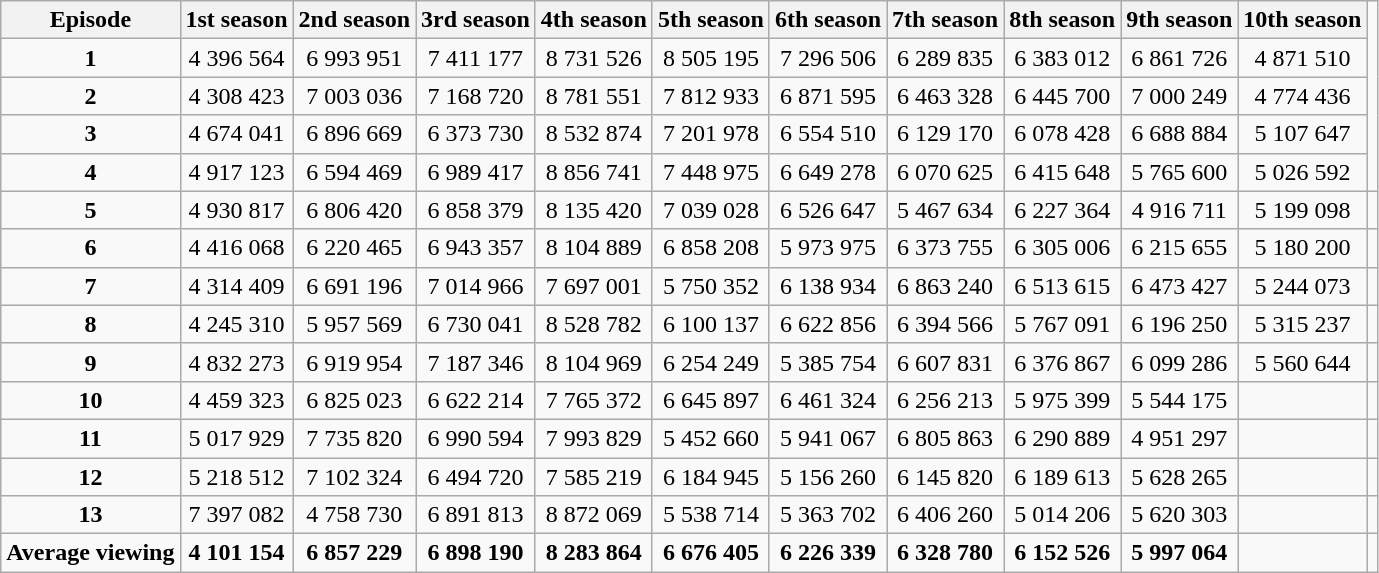<table class="wikitable">
<tr>
<th>Episode</th>
<th>1st season</th>
<th>2nd season</th>
<th>3rd season</th>
<th>4th season</th>
<th>5th season</th>
<th>6th season</th>
<th>7th season</th>
<th>8th season</th>
<th>9th season</th>
<th>10th season</th>
</tr>
<tr -->
<td align="center"><strong>1</strong></td>
<td align="center">4 396 564 <br></td>
<td align="center">6 993 951 <br></td>
<td align="center">7 411 177 <br></td>
<td align="center">8 731 526 <br></td>
<td align="center">8 505 195 <br></td>
<td align="center">7 296 506 <br></td>
<td align="center">6 289 835 <br></td>
<td align="center">6 383 012 <br></td>
<td align="center">6 861 726 <br></td>
<td align="center">4 871 510<br></td>
</tr>
<tr -->
<td align="center"><strong>2</strong></td>
<td align="center">4 308 423 <br></td>
<td align="center">7 003 036 <br></td>
<td align="center">7 168 720 <br></td>
<td align="center">8 781 551 <br></td>
<td align="center">7 812 933 <br></td>
<td align="center">6 871 595 <br></td>
<td align="center">6 463 328 <br></td>
<td align="center">6 445 700 <br></td>
<td align="center">7 000 249 <br></td>
<td align="center">4 774 436<br></td>
</tr>
<tr -->
<td align="center"><strong>3</strong></td>
<td align="center">4 674 041 <br></td>
<td align="center">6 896 669 <br></td>
<td align="center">6 373 730 <br></td>
<td align="center">8 532 874 <br></td>
<td align="center">7 201 978 <br></td>
<td align="center">6 554 510 <br></td>
<td align="center">6 129 170 <br></td>
<td align="center">6 078 428 <br></td>
<td align="center">6 688 884 <br></td>
<td align="center">5 107 647<br></td>
</tr>
<tr -->
<td align="center"><strong>4</strong></td>
<td align="center">4 917 123 <br></td>
<td align="center">6 594 469 <br></td>
<td align="center">6 989 417 <br></td>
<td align="center">8 856 741 <br></td>
<td align="center">7 448 975 <br></td>
<td align="center">6 649 278 <br></td>
<td align="center">6 070 625 <br></td>
<td align="center">6 415 648 <br></td>
<td align="center">5 765 600 <br></td>
<td align="center">5 026 592<br></td>
</tr>
<tr -->
<td align="center"><strong>5</strong></td>
<td align="center">4 930 817 <br></td>
<td align="center">6 806 420 <br></td>
<td align="center">6 858 379 <br></td>
<td align="center">8 135 420 <br></td>
<td align="center">7 039 028 <br></td>
<td align="center">6 526 647 <br></td>
<td align="center">5 467 634 <br></td>
<td align="center">6 227 364 <br></td>
<td align="center">4 916 711 <br></td>
<td align="center">5 199 098 <br></td>
<td align="center"><br></td>
</tr>
<tr -->
<td align="center"><strong>6</strong></td>
<td align="center">4 416 068 <br></td>
<td align="center">6 220 465 <br></td>
<td align="center">6 943 357 <br></td>
<td align="center">8 104 889 <br></td>
<td align="center">6 858 208 <br></td>
<td align="center">5 973 975 <br></td>
<td align="center">6 373 755 <br></td>
<td align="center">6 305 006 <br></td>
<td align="center">6 215 655 <br></td>
<td align="center">5 180 200 <br></td>
<td align="center"><br></td>
</tr>
<tr -->
<td align="center"><strong>7</strong></td>
<td align="center">4 314 409 <br></td>
<td align="center">6 691 196 <br></td>
<td align="center">7 014 966 <br></td>
<td align="center">7 697 001 <br></td>
<td align="center">5 750 352 <br></td>
<td align="center">6 138 934 <br></td>
<td align="center">6 863 240 <br></td>
<td align="center">6 513 615 <br></td>
<td align="center">6 473 427 <br></td>
<td align="center">5 244 073 <br></td>
<td align="center"><br></td>
</tr>
<tr -->
<td align="center"><strong>8</strong></td>
<td align="center">4 245 310 <br></td>
<td align="center">5 957 569 <br></td>
<td align="center">6 730 041<br></td>
<td align="center">8 528 782 <br></td>
<td align="center">6 100 137 <br></td>
<td align="center">6 622 856 <br></td>
<td align="center">6 394 566 <br></td>
<td align="center">5 767 091 <br></td>
<td align="center">6 196 250 <br></td>
<td align="center">5 315 237 <br></td>
<td align="center"><br></td>
</tr>
<tr -->
<td align="center"><strong>9</strong></td>
<td align="center">4 832 273 <br></td>
<td align="center">6 919 954 <br></td>
<td align="center">7 187 346 <br></td>
<td align="center">8 104 969 <br></td>
<td align="center">6 254 249 <br></td>
<td align="center">5 385 754 <br></td>
<td align="center">6 607 831 <br></td>
<td align="center">6 376 867 <br></td>
<td align="center">6 099 286 <br></td>
<td align="center">5 560 644 <br></td>
<td align="center"><br></td>
</tr>
<tr -->
<td align="center"><strong>10</strong></td>
<td align="center">4 459 323 <br></td>
<td align="center">6 825 023 <br></td>
<td align="center">6 622 214 <br></td>
<td align="center">7 765 372 <br></td>
<td align="center">6 645 897 <br></td>
<td align="center">6 461 324 <br></td>
<td align="center">6 256 213 <br></td>
<td align="center">5 975 399 <br></td>
<td align="center">5 544 175 <br></td>
<td align="center"><br></td>
<td align="center"><br></td>
</tr>
<tr -->
<td align="center"><strong>11</strong></td>
<td align="center">5 017 929 <br></td>
<td align="center">7 735 820 <br></td>
<td align="center">6 990 594 <br></td>
<td align="center">7 993 829 <br></td>
<td align="center">5 452 660 <br></td>
<td align="center">5 941 067 <br></td>
<td align="center">6 805 863</td>
<td align="center">6 290 889 <br></td>
<td align="center">4 951 297 <br></td>
<td align="center"><br></td>
<td align="center"><br></td>
</tr>
<tr -->
<td align="center"><strong>12</strong></td>
<td align="center">5 218 512 <br></td>
<td align="center">7 102 324 <br></td>
<td align="center">6 494 720 <br></td>
<td align="center">7 585 219 <br></td>
<td align="center">6 184 945 <br></td>
<td align="center">5 156 260 <br></td>
<td align="center">6 145 820<br></td>
<td align="center">6 189 613 <br></td>
<td align="center">5 628 265 <br></td>
<td align="center"><br></td>
<td align="center"><br></td>
</tr>
<tr -->
<td align="center"><strong>13</strong></td>
<td align="center">7 397 082 <br></td>
<td align="center">4 758 730 <br></td>
<td align="center">6 891 813 <br></td>
<td align="center">8 872 069 <br></td>
<td align="center">5 538 714 <br></td>
<td align="center">5 363 702 <br></td>
<td align="center">6 406 260<br></td>
<td align="center">5 014 206 <br></td>
<td align="center">5 620 303 <br></td>
<td align="center"><br></td>
<td align="center"><br></td>
</tr>
<tr -->
<td align="center"><strong>Average viewing</strong></td>
<td align="center"><strong>4 101 154</strong></td>
<td align="center"><strong>6 857 229</strong></td>
<td align="center"><strong>6 898 190</strong></td>
<td align="center"><strong>8 283 864</strong></td>
<td align="center"><strong>6 676 405</strong></td>
<td align="center"><strong>6 226 339</strong></td>
<td align="center"><strong>6 328 780</strong></td>
<td align="center"><strong>6 152 526</strong></td>
<td align="center"><strong>5 997 064</strong></td>
<td align="center"></td>
</tr>
</table>
